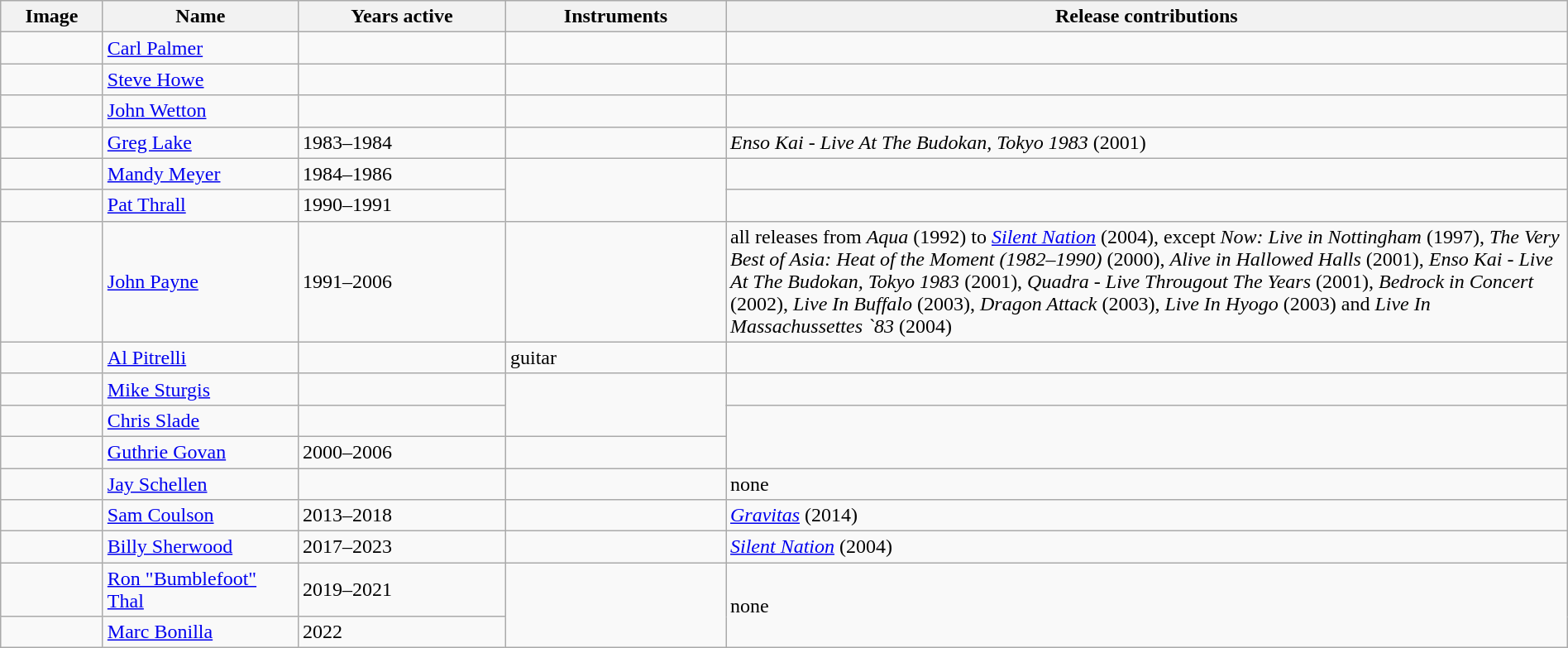<table class="wikitable" width="100%" border="1">
<tr>
<th width="75">Image</th>
<th width="150">Name</th>
<th width="160">Years active</th>
<th width="170">Instruments</th>
<th>Release contributions</th>
</tr>
<tr>
<td></td>
<td><a href='#'>Carl Palmer</a></td>
<td></td>
<td></td>
<td></td>
</tr>
<tr>
<td></td>
<td><a href='#'>Steve Howe</a></td>
<td></td>
<td></td>
<td></td>
</tr>
<tr>
<td></td>
<td><a href='#'>John Wetton</a></td>
<td></td>
<td></td>
<td></td>
</tr>
<tr>
<td></td>
<td><a href='#'>Greg Lake</a></td>
<td>1983–1984 </td>
<td></td>
<td><em>Enso Kai - Live At The Budokan, Tokyo 1983</em> (2001)</td>
</tr>
<tr>
<td></td>
<td><a href='#'>Mandy Meyer</a></td>
<td>1984–1986</td>
<td rowspan="2"></td>
<td></td>
</tr>
<tr>
<td></td>
<td><a href='#'>Pat Thrall</a></td>
<td>1990–1991</td>
<td></td>
</tr>
<tr>
<td></td>
<td><a href='#'>John Payne</a></td>
<td>1991–2006</td>
<td></td>
<td>all releases from <em>Aqua</em> (1992) to <em><a href='#'>Silent Nation</a></em> (2004), except <em>Now: Live in Nottingham</em> (1997), <em>The Very Best of Asia: Heat of the Moment (1982–1990)</em> (2000), <em>Alive in Hallowed Halls</em> (2001), <em>Enso Kai - Live At The Budokan, Tokyo 1983</em> (2001), <em>Quadra - Live Througout The Years</em> (2001), <em>Bedrock in Concert</em> (2002), <em>Live In Buffalo</em> (2003), <em>Dragon Attack</em> (2003), <em>Live In Hyogo</em> (2003) and <em>Live In Massachussettes `83</em> (2004)</td>
</tr>
<tr>
<td></td>
<td><a href='#'>Al Pitrelli</a></td>
<td></td>
<td>guitar</td>
<td></td>
</tr>
<tr>
<td></td>
<td><a href='#'>Mike Sturgis</a></td>
<td></td>
<td rowspan="2"></td>
<td></td>
</tr>
<tr>
<td></td>
<td><a href='#'>Chris Slade</a></td>
<td></td>
<td rowspan="2"></td>
</tr>
<tr>
<td></td>
<td><a href='#'>Guthrie Govan</a></td>
<td>2000–2006</td>
<td></td>
</tr>
<tr>
<td></td>
<td><a href='#'>Jay Schellen</a></td>
<td></td>
<td></td>
<td>none</td>
</tr>
<tr>
<td></td>
<td><a href='#'>Sam Coulson</a></td>
<td>2013–2018</td>
<td></td>
<td><em><a href='#'>Gravitas</a></em> (2014)</td>
</tr>
<tr>
<td></td>
<td><a href='#'>Billy Sherwood</a></td>
<td>2017–2023 </td>
<td></td>
<td><em><a href='#'>Silent Nation</a></em> (2004)</td>
</tr>
<tr>
<td></td>
<td><a href='#'>Ron "Bumblefoot" Thal</a></td>
<td>2019–2021</td>
<td rowspan="2"></td>
<td rowspan="2">none</td>
</tr>
<tr>
<td></td>
<td><a href='#'>Marc Bonilla</a></td>
<td>2022</td>
</tr>
</table>
